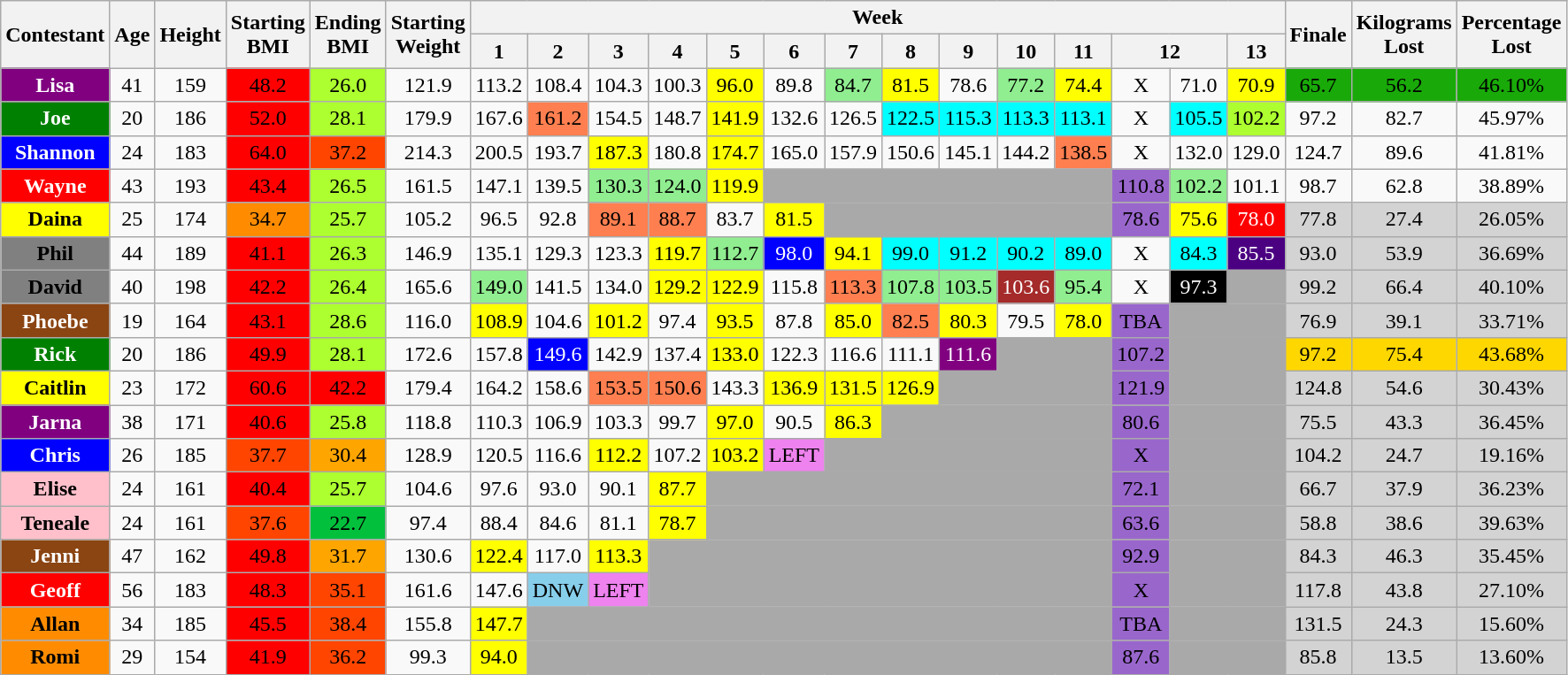<table class="wikitable" style="text-align:center;">
<tr>
<th rowspan=2>Contestant</th>
<th rowspan=2>Age</th>
<th rowspan=2>Height</th>
<th rowspan=2>Starting<br>BMI</th>
<th rowspan=2>Ending<br>BMI</th>
<th rowspan=2>Starting<br>Weight</th>
<th colspan=14>Week</th>
<th rowspan=2>Finale</th>
<th rowspan=2>Kilograms<br>Lost</th>
<th rowspan=2>Percentage<br>Lost</th>
</tr>
<tr>
<th>1</th>
<th>2</th>
<th>3</th>
<th>4</th>
<th>5</th>
<th>6</th>
<th>7</th>
<th>8</th>
<th>9</th>
<th>10</th>
<th>11</th>
<th colspan=2>12</th>
<th>13</th>
</tr>
<tr>
<td style="background:purple;color:white;"><strong>Lisa</strong></td>
<td>41</td>
<td>159</td>
<td style="background:red;">48.2</td>
<td style="background:greenyellow;">26.0</td>
<td>121.9</td>
<td>113.2</td>
<td>108.4</td>
<td>104.3</td>
<td>100.3</td>
<td style="background:yellow;">96.0</td>
<td>89.8</td>
<td style="background:lightgreen;">84.7</td>
<td style="background:yellow;">81.5</td>
<td>78.6</td>
<td style="background:lightgreen;">77.2</td>
<td style="background:yellow;">74.4</td>
<td>X</td>
<td>71.0</td>
<td style="background:yellow;">70.9</td>
<td style="background:#19AA09;">65.7</td>
<td style="background:#19AA09;">56.2</td>
<td style="background:#19AA09;">46.10%</td>
</tr>
<tr>
<td style="background:green;color:white;"><strong>Joe</strong></td>
<td>20</td>
<td>186</td>
<td style="background:red;">52.0</td>
<td style="background:greenyellow;">28.1</td>
<td>179.9</td>
<td>167.6</td>
<td style="background:coral;">161.2</td>
<td>154.5</td>
<td>148.7</td>
<td style="background:yellow;">141.9</td>
<td>132.6</td>
<td>126.5</td>
<td style="background:aqua;">122.5</td>
<td style="background:aqua;">115.3</td>
<td style="background:aqua;">113.3</td>
<td style="background:aqua;">113.1</td>
<td>X</td>
<td style="background:aqua;">105.5</td>
<td style="background:greenyellow;">102.2</td>
<td>97.2</td>
<td>82.7</td>
<td>45.97%</td>
</tr>
<tr>
<td style="background:blue;color:white;"><strong>Shannon</strong></td>
<td>24</td>
<td>183</td>
<td style="background:red;">64.0</td>
<td style="background:#FF4500">37.2</td>
<td>214.3</td>
<td>200.5</td>
<td>193.7</td>
<td style="background:yellow;">187.3</td>
<td>180.8</td>
<td style="background:yellow;">174.7</td>
<td>165.0</td>
<td>157.9</td>
<td>150.6</td>
<td>145.1</td>
<td>144.2</td>
<td style="background:coral;">138.5</td>
<td>X</td>
<td>132.0</td>
<td>129.0</td>
<td>124.7</td>
<td>89.6</td>
<td>41.81%</td>
</tr>
<tr>
<td style="background:red;color:white;"><strong>Wayne</strong></td>
<td>43</td>
<td>193</td>
<td style="background:red;">43.4</td>
<td style="background:greenyellow;">26.5</td>
<td>161.5</td>
<td>147.1</td>
<td>139.5</td>
<td style="background:lightgreen;">130.3</td>
<td style="background:lightgreen;">124.0</td>
<td style="background:yellow;">119.9</td>
<td style="background:darkgray;" colspan=6></td>
<td style="background:#9966CC;">110.8</td>
<td style="background:lightgreen;">102.2</td>
<td>101.1</td>
<td>98.7</td>
<td>62.8</td>
<td>38.89%</td>
</tr>
<tr>
<td style="background:yellow;"><strong>Daina</strong></td>
<td>25</td>
<td>174</td>
<td style="background:darkorange;">34.7</td>
<td style="background:greenyellow;">25.7</td>
<td>105.2</td>
<td>96.5</td>
<td>92.8</td>
<td style="background:coral;">89.1</td>
<td style="background:coral;">88.7</td>
<td>83.7</td>
<td style="background:yellow;">81.5</td>
<td style="background:darkgray;" colspan=5></td>
<td style="background:#9966CC;">78.6</td>
<td style="background:yellow;">75.6</td>
<td style="background:red;color:white;">78.0</td>
<td style="background:lightgrey;">77.8</td>
<td style="background:lightgrey;">27.4</td>
<td style="background:lightgrey;">26.05%</td>
</tr>
<tr>
<td style="background:gray;"><strong>Phil</strong></td>
<td>44</td>
<td>189</td>
<td style="background:red;">41.1</td>
<td style="background:greenyellow;">26.3</td>
<td>146.9</td>
<td>135.1</td>
<td>129.3</td>
<td>123.3</td>
<td style="background:yellow;">119.7</td>
<td style="background:lightgreen;">112.7</td>
<td style="background:blue;color:white;">98.0</td>
<td style="background:yellow;">94.1</td>
<td style="background:aqua;">99.0</td>
<td style="background:aqua;">91.2</td>
<td style="background:aqua;">90.2</td>
<td style="background:aqua;">89.0</td>
<td>X</td>
<td style="background:aqua;">84.3</td>
<td style="background:indigo;color:white;">85.5</td>
<td style="background:lightgrey;">93.0</td>
<td style="background:lightgrey;">53.9</td>
<td style="background:lightgrey;">36.69%</td>
</tr>
<tr>
<td style="background:gray;"><strong>David</strong></td>
<td>40</td>
<td>198</td>
<td style="background:red;">42.2</td>
<td style="background:greenyellow;">26.4</td>
<td>165.6</td>
<td style="background:lightgreen;">149.0</td>
<td>141.5</td>
<td>134.0</td>
<td style="background:yellow;">129.2</td>
<td style="background:yellow;">122.9</td>
<td>115.8</td>
<td style="background:coral;">113.3</td>
<td style="background:lightgreen;">107.8</td>
<td style="background:lightgreen;">103.5</td>
<td style="background:brown;color:white;">103.6</td>
<td style="background:lightgreen;">95.4</td>
<td>X</td>
<td style="background:black;color:white;">97.3</td>
<td style="background:darkgray;"></td>
<td style="background:lightgrey;">99.2</td>
<td style="background:lightgrey;">66.4</td>
<td style="background:lightgrey;">40.10%</td>
</tr>
<tr>
<td style="background:saddlebrown;color:white;"><strong>Phoebe</strong></td>
<td>19</td>
<td>164</td>
<td style="background:red;">43.1</td>
<td style="background:greenyellow;">28.6</td>
<td>116.0</td>
<td style="background:yellow;">108.9</td>
<td>104.6</td>
<td style="background:yellow;">101.2</td>
<td>97.4</td>
<td style="background:yellow;">93.5</td>
<td>87.8</td>
<td style="background:yellow;">85.0</td>
<td style="background:coral;">82.5</td>
<td style="background:yellow;">80.3</td>
<td>79.5</td>
<td style="background:yellow;">78.0</td>
<td style="background:#9966CC;">TBA</td>
<td style="background:darkgray;" colspan=2></td>
<td style="background:lightgrey;">76.9</td>
<td style="background:lightgrey;">39.1</td>
<td style="background:lightgrey;">33.71%</td>
</tr>
<tr>
<td style="background:green;color:white;"><strong>Rick</strong></td>
<td>20</td>
<td>186</td>
<td style="background:red;">49.9</td>
<td style="background:greenyellow;">28.1</td>
<td>172.6</td>
<td>157.8</td>
<td style="background:blue;color:white;">149.6</td>
<td>142.9</td>
<td>137.4</td>
<td style="background:yellow;">133.0</td>
<td>122.3</td>
<td>116.6</td>
<td>111.1</td>
<td style="background:purple;color:white;">111.6</td>
<td style="background:darkgray;" colspan=2></td>
<td style="background:#9966CC;">107.2</td>
<td style="background:darkgray;" colspan=2></td>
<td style="background:gold;">97.2</td>
<td style="background:gold;">75.4</td>
<td style="background:gold;">43.68%</td>
</tr>
<tr>
<td style="background:yellow;"><strong>Caitlin</strong></td>
<td>23</td>
<td>172</td>
<td style="background:red;">60.6</td>
<td style="background:red;">42.2</td>
<td>179.4</td>
<td>164.2</td>
<td>158.6</td>
<td style="background:coral;">153.5</td>
<td style="background:coral;">150.6</td>
<td>143.3</td>
<td style="background:yellow;">136.9</td>
<td style="background:yellow;">131.5</td>
<td style="background:yellow;">126.9</td>
<td style="background:darkgray;" colspan=3></td>
<td style="background:#9966CC;">121.9</td>
<td style="background:darkgray;" colspan=2></td>
<td style="background:lightgrey;">124.8</td>
<td style="background:lightgrey;">54.6</td>
<td style="background:lightgrey;">30.43%</td>
</tr>
<tr>
<td style="background:purple;color:white;"><strong>Jarna</strong></td>
<td>38</td>
<td>171</td>
<td style="background:red;">40.6</td>
<td style="background:greenyellow;">25.8</td>
<td>118.8</td>
<td>110.3</td>
<td>106.9</td>
<td>103.3</td>
<td>99.7</td>
<td style="background:yellow;">97.0</td>
<td>90.5</td>
<td style="background:yellow;">86.3</td>
<td style="background:darkgray;" colspan=4></td>
<td style="background:#9966CC;">80.6</td>
<td style="background:darkgray;" colspan=2></td>
<td style="background:lightgrey;">75.5</td>
<td style="background:lightgrey;">43.3</td>
<td style="background:lightgrey;">36.45%</td>
</tr>
<tr>
<td style="background:blue;color:white;"><strong>Chris</strong></td>
<td>26</td>
<td>185</td>
<td style="background:#FF4500;">37.7</td>
<td style="background:orange;">30.4</td>
<td>128.9</td>
<td>120.5</td>
<td>116.6</td>
<td style="background:yellow;">112.2</td>
<td>107.2</td>
<td style="background:yellow;">103.2</td>
<td style="background:violet;">LEFT</td>
<td style="background:darkgray;" colspan=5></td>
<td style="background:#9966CC;">X</td>
<td style="background:darkgray;" colspan=2></td>
<td style="background:lightgrey;">104.2</td>
<td style="background:lightgrey;">24.7</td>
<td style="background:lightgrey;">19.16%</td>
</tr>
<tr>
<td style="background:pink;"><strong>Elise</strong></td>
<td>24</td>
<td>161</td>
<td style="background:red;">40.4</td>
<td style="background:greenyellow;">25.7</td>
<td>104.6</td>
<td>97.6</td>
<td>93.0</td>
<td>90.1</td>
<td style="background:yellow;">87.7</td>
<td style="background:darkgray;" colspan=7></td>
<td style="background:#9966CC;">72.1</td>
<td style="background:darkgray;" colspan=2></td>
<td style="background:lightgrey;">66.7</td>
<td style="background:lightgrey;">37.9</td>
<td style="background:lightgrey;">36.23%</td>
</tr>
<tr>
<td style="background:pink;"><strong>Teneale</strong></td>
<td>24</td>
<td>161</td>
<td style="background:#FF4500;">37.6</td>
<td style="background:#03C03C">22.7</td>
<td>97.4</td>
<td>88.4</td>
<td>84.6</td>
<td>81.1</td>
<td style="background:yellow;">78.7</td>
<td style="background:darkgray;" colspan=7></td>
<td style="background:#9966CC;">63.6</td>
<td style="background:darkgray;" colspan=2></td>
<td style="background:lightgrey;">58.8</td>
<td style="background:lightgrey;">38.6</td>
<td style="background:lightgrey;">39.63%</td>
</tr>
<tr>
<td style="background:saddlebrown;color:white;"><strong>Jenni</strong></td>
<td>47</td>
<td>162</td>
<td style="background:red;">49.8</td>
<td style="background:orange;">31.7</td>
<td>130.6</td>
<td style="background:yellow;">122.4</td>
<td>117.0</td>
<td style="background:yellow;">113.3</td>
<td style="background:darkgray;" colspan=8></td>
<td style="background:#9966CC;">92.9</td>
<td style="background:darkgray;" colspan=2></td>
<td style="background:lightgrey;">84.3</td>
<td style="background:lightgrey;">46.3</td>
<td style="background:lightgrey;">35.45%</td>
</tr>
<tr>
<td style="background:red;color:white;"><strong>Geoff</strong></td>
<td>56</td>
<td>183</td>
<td style="background:red">48.3</td>
<td style="background:#FF4500">35.1</td>
<td>161.6</td>
<td>147.6</td>
<td style="background:skyblue">DNW</td>
<td style="background:violet">LEFT</td>
<td style="background:darkgray" colspan=8></td>
<td style="background:#9966CC">X</td>
<td style="background:darkgray" colspan=2></td>
<td style="background:lightgrey">117.8</td>
<td style="background:lightgrey">43.8</td>
<td style="background:lightgrey">27.10%</td>
</tr>
<tr>
<td style="background:darkorange"><strong>Allan</strong></td>
<td>34</td>
<td>185</td>
<td style="background:red">45.5</td>
<td style="background:#FF4500">38.4</td>
<td>155.8</td>
<td style="background:yellow">147.7</td>
<td style="background:darkgray" colspan=10></td>
<td style="background:#9966CC">TBA</td>
<td style="background:darkgray" colspan=2></td>
<td style="background:lightgrey">131.5</td>
<td style="background:lightgrey">24.3</td>
<td style="background:lightgrey">15.60%</td>
</tr>
<tr>
<td style="background:darkorange"><strong>Romi</strong></td>
<td>29</td>
<td>154</td>
<td style="background:red">41.9</td>
<td style="background:#FF4500">36.2</td>
<td>99.3</td>
<td style="background:yellow">94.0</td>
<td style="background:darkgray" colspan=10></td>
<td style="background:#9966CC">87.6</td>
<td style="background:darkgray" colspan=2></td>
<td style="background:lightgrey">85.8</td>
<td style="background:lightgrey">13.5</td>
<td style="background:lightgrey">13.60%</td>
</tr>
</table>
